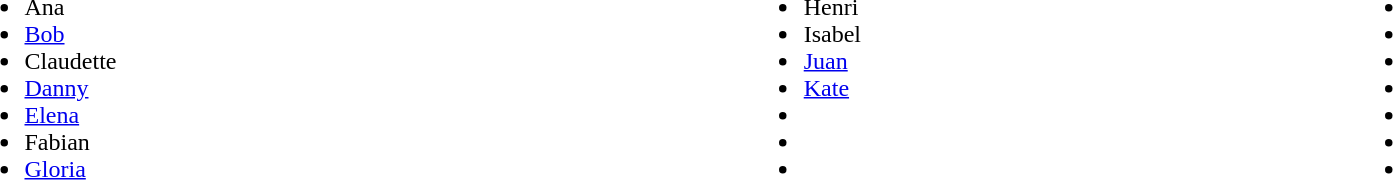<table width="90%">
<tr>
<td><br><ul><li>Ana</li><li><a href='#'>Bob</a></li><li>Claudette</li><li><a href='#'>Danny</a></li><li><a href='#'>Elena</a></li><li>Fabian</li><li><a href='#'>Gloria</a></li></ul></td>
<td><br><ul><li>Henri</li><li>Isabel</li><li><a href='#'>Juan</a></li><li><a href='#'>Kate</a></li><li></li><li></li><li></li></ul></td>
<td><br><ul><li></li><li></li><li></li><li></li><li></li><li></li><li></li></ul></td>
</tr>
</table>
